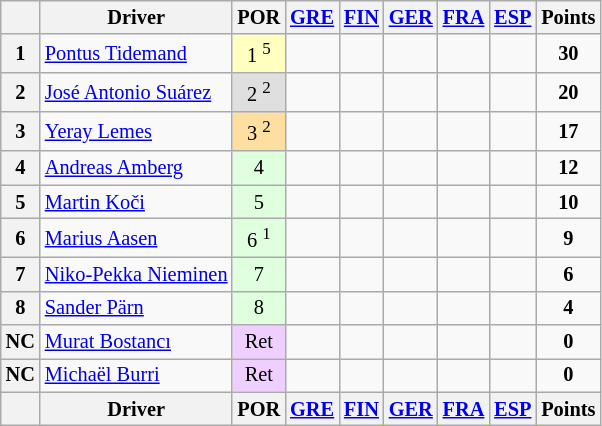<table class="wikitable" style="font-size:85%; text-align:center">
<tr>
<th></th>
<th>Driver</th>
<th valign="top">POR<br></th>
<th valign="top"><a href='#'>GRE</a><br></th>
<th valign="top"><a href='#'>FIN</a><br></th>
<th valign="top"><a href='#'>GER</a><br></th>
<th valign="top"><a href='#'>FRA</a><br></th>
<th valign="top"><a href='#'>ESP</a><br></th>
<th>Points</th>
</tr>
<tr>
<th>1</th>
<td align="left"> <a href='#'>Pontus Tidemand</a></td>
<td style="background:#ffffbf;">1 <sup>5</sup></td>
<td></td>
<td></td>
<td></td>
<td></td>
<td></td>
<td><strong>30</strong></td>
</tr>
<tr>
<th>2</th>
<td align="left"> <a href='#'>José Antonio Suárez</a></td>
<td style="background:#dfdfdf;">2 <sup>2</sup></td>
<td></td>
<td></td>
<td></td>
<td></td>
<td></td>
<td><strong>20</strong></td>
</tr>
<tr>
<th>3</th>
<td align="left"> <a href='#'>Yeray Lemes</a></td>
<td style="background:#ffdf9f;">3 <sup>2</sup></td>
<td></td>
<td></td>
<td></td>
<td></td>
<td></td>
<td><strong>17</strong></td>
</tr>
<tr>
<th>4</th>
<td align="left"> <a href='#'>Andreas Amberg</a></td>
<td style="background:#dfffdf;">4</td>
<td></td>
<td></td>
<td></td>
<td></td>
<td></td>
<td><strong>12</strong></td>
</tr>
<tr>
<th>5</th>
<td align="left"> <a href='#'>Martin Koči</a></td>
<td style="background:#dfffdf;">5</td>
<td></td>
<td></td>
<td></td>
<td></td>
<td></td>
<td><strong>10</strong></td>
</tr>
<tr>
<th>6</th>
<td align="left"> <a href='#'>Marius Aasen</a></td>
<td style="background:#dfffdf;">6 <sup>1</sup></td>
<td></td>
<td></td>
<td></td>
<td></td>
<td></td>
<td><strong>9</strong></td>
</tr>
<tr>
<th>7</th>
<td align="left"> <a href='#'>Niko-Pekka Nieminen</a></td>
<td style="background:#dfffdf;">7</td>
<td></td>
<td></td>
<td></td>
<td></td>
<td></td>
<td><strong>6</strong></td>
</tr>
<tr>
<th>8</th>
<td align="left"> <a href='#'>Sander Pärn</a></td>
<td style="background:#dfffdf;">8</td>
<td></td>
<td></td>
<td></td>
<td></td>
<td></td>
<td><strong>4</strong></td>
</tr>
<tr>
<th>NC</th>
<td align="left"> <a href='#'>Murat Bostancı</a></td>
<td style="background:#efcfff;">Ret</td>
<td></td>
<td></td>
<td></td>
<td></td>
<td></td>
<td><strong>0</strong></td>
</tr>
<tr>
<th>NC</th>
<td align="left"> <a href='#'>Michaël Burri</a></td>
<td style="background:#efcfff;">Ret</td>
<td></td>
<td></td>
<td></td>
<td></td>
<td></td>
<td><strong>0</strong></td>
</tr>
<tr>
<th></th>
<th>Driver</th>
<th valign="top">POR<br></th>
<th valign="top"><a href='#'>GRE</a><br></th>
<th valign="top"><a href='#'>FIN</a><br></th>
<th valign="top"><a href='#'>GER</a><br></th>
<th valign="top"><a href='#'>FRA</a><br></th>
<th valign="top"><a href='#'>ESP</a><br></th>
<th>Points</th>
</tr>
</table>
